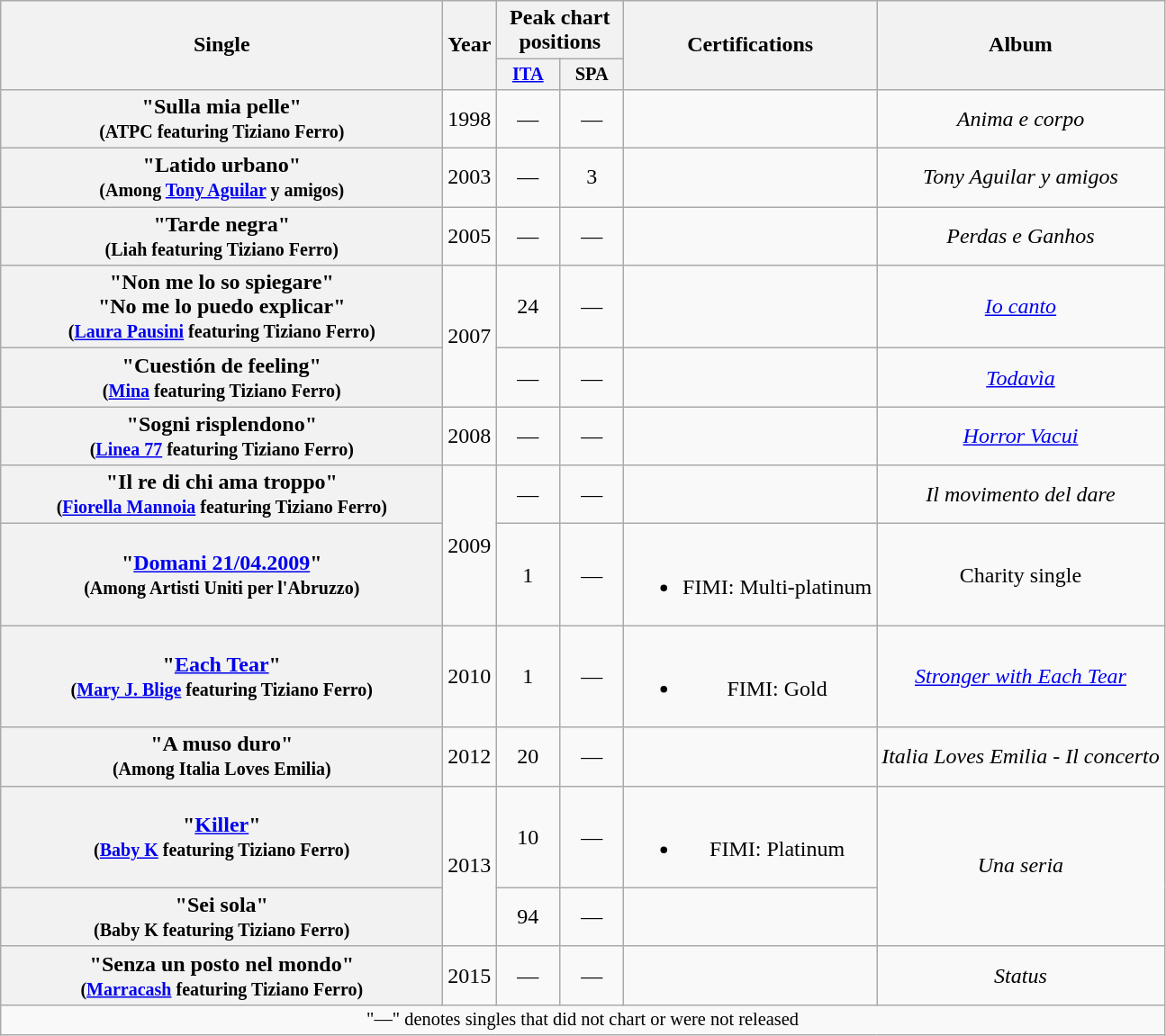<table class="wikitable plainrowheaders" style="text-align:center;" border="1">
<tr>
<th scope="col" rowspan="2" style="width:20em;">Single</th>
<th scope="col" rowspan="2">Year</th>
<th scope="col" colspan="2">Peak chart positions</th>
<th scope="col" rowspan="2">Certifications</th>
<th scope="col" rowspan="2">Album</th>
</tr>
<tr>
<th scope="col" style="width:3em;font-size:85%;"><a href='#'>ITA</a><br></th>
<th scope="col" style="width:3em;font-size:85%;">SPA<br></th>
</tr>
<tr>
<th scope="row">"Sulla mia pelle"<br><small>(ATPC featuring Tiziano Ferro)</small></th>
<td>1998</td>
<td align="center">—</td>
<td align="center">—</td>
<td></td>
<td><em>Anima e corpo</em></td>
</tr>
<tr>
<th scope="row">"Latido urbano"<br><small>(Among <a href='#'>Tony Aguilar</a> y amigos)</small></th>
<td>2003</td>
<td align="center">—</td>
<td align="center">3</td>
<td></td>
<td><em>Tony Aguilar y amigos</em></td>
</tr>
<tr>
<th scope="row">"Tarde negra"<br><small>(Liah featuring Tiziano Ferro)</small></th>
<td>2005</td>
<td align="center">—</td>
<td align="center">—</td>
<td></td>
<td><em>Perdas e Ganhos</em></td>
</tr>
<tr>
<th scope="row">"Non me lo so spiegare" <br>"No me lo puedo explicar"<br><small>(<a href='#'>Laura Pausini</a> featuring Tiziano Ferro)</small></th>
<td rowspan="2">2007</td>
<td align="center">24</td>
<td align="center">—</td>
<td></td>
<td><em><a href='#'>Io canto</a></em></td>
</tr>
<tr>
<th scope="row">"Cuestión de feeling"<br><small>(<a href='#'>Mina</a> featuring Tiziano Ferro)</small></th>
<td align="center">—</td>
<td align="center">—</td>
<td></td>
<td><em><a href='#'>Todavìa</a></em></td>
</tr>
<tr>
<th scope="row">"Sogni risplendono"<br><small>(<a href='#'>Linea 77</a> featuring Tiziano Ferro)</small></th>
<td>2008</td>
<td align="center">—</td>
<td align="center">—</td>
<td></td>
<td><em><a href='#'>Horror Vacui</a></em></td>
</tr>
<tr>
<th scope="row">"Il re di chi ama troppo"<br><small>(<a href='#'>Fiorella Mannoia</a> featuring Tiziano Ferro)</small></th>
<td rowspan="2">2009</td>
<td align="center">—</td>
<td align="center">—</td>
<td></td>
<td><em>Il movimento del dare</em></td>
</tr>
<tr>
<th scope="row">"<a href='#'>Domani 21/04.2009</a>"<br><small>(Among Artisti Uniti per l'Abruzzo)</small></th>
<td align="center">1</td>
<td align="center">—</td>
<td><br><ul><li>FIMI: Multi-platinum</li></ul></td>
<td>Charity single</td>
</tr>
<tr>
<th scope="row">"<a href='#'>Each Tear</a>"<br><small>(<a href='#'>Mary J. Blige</a> featuring Tiziano Ferro)</small></th>
<td>2010</td>
<td align="center">1</td>
<td align="center">—</td>
<td><br><ul><li>FIMI: Gold</li></ul></td>
<td><em><a href='#'>Stronger with Each Tear</a></em></td>
</tr>
<tr>
<th scope="row">"A muso duro"<br><small>(Among Italia Loves Emilia)</small></th>
<td>2012</td>
<td>20</td>
<td>—</td>
<td></td>
<td><em>Italia Loves Emilia - Il concerto</em></td>
</tr>
<tr>
<th scope="row">"<a href='#'>Killer</a>"<br><small>(<a href='#'>Baby K</a> featuring Tiziano Ferro)</small></th>
<td rowspan="2">2013</td>
<td>10</td>
<td>—</td>
<td><br><ul><li>FIMI: Platinum</li></ul></td>
<td rowspan="2"><em>Una seria</em></td>
</tr>
<tr>
<th scope="row">"Sei sola"<br><small>(Baby K featuring Tiziano Ferro)</small></th>
<td>94</td>
<td>—</td>
<td></td>
</tr>
<tr>
<th scope="row">"Senza un posto nel mondo"<br><small>(<a href='#'>Marracash</a> featuring Tiziano Ferro)</small></th>
<td>2015</td>
<td align="center">—</td>
<td align="center">—</td>
<td></td>
<td><em>Status</em></td>
</tr>
<tr>
<td align="center" colspan="30" style="font-size:85%">"—" denotes singles that did not chart or were not released</td>
</tr>
</table>
